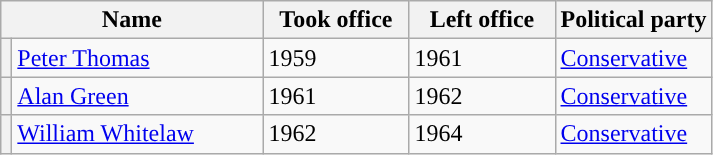<table class="wikitable">
<tr>
<th colspan=2>Name</th>
<th width=90>Took office</th>
<th width=90>Left office</th>
<th>Political party</th>
</tr>
<tr>
<th style="background-color: "></th>
<td width=160><a href='#'>Peter Thomas</a></td>
<td>1959</td>
<td>1961</td>
<td><a href='#'>Conservative</a></td>
</tr>
<tr>
<th style="background-color: "></th>
<td width=160><a href='#'>Alan Green</a></td>
<td>1961</td>
<td>1962</td>
<td><a href='#'>Conservative</a></td>
</tr>
<tr>
<th style="background-color: "></th>
<td width=160><a href='#'>William Whitelaw</a></td>
<td>1962</td>
<td>1964</td>
<td><a href='#'>Conservative</a></td>
</tr>
</table>
